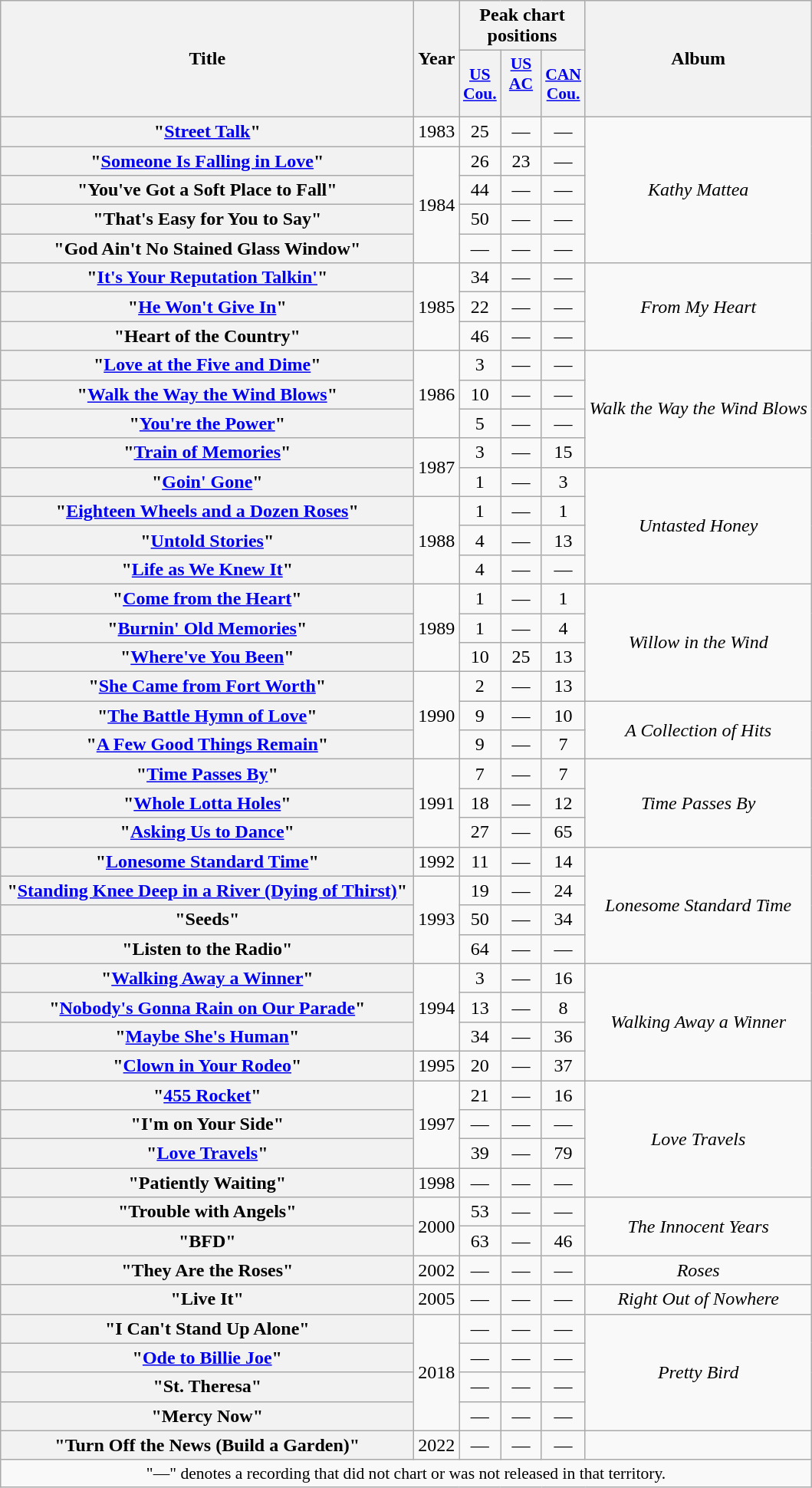<table class="wikitable plainrowheaders" style="text-align:center;" border="1">
<tr>
<th scope="col" rowspan="2" style="width:22em;">Title</th>
<th scope="col" rowspan="2">Year</th>
<th scope="col" colspan="3">Peak chart<br>positions</th>
<th scope="col" rowspan="2">Album</th>
</tr>
<tr>
<th scope="col" style="width:2em;font-size:90%;"><a href='#'>US<br>Cou.</a><br></th>
<th scope="col" style="width:2em;font-size:90%;"><a href='#'>US<br>AC</a><br><br></th>
<th scope="col" style="width:2em;font-size:90%;"><a href='#'>CAN<br>Cou.</a><br></th>
</tr>
<tr>
<th scope="row">"<a href='#'>Street Talk</a>"</th>
<td>1983</td>
<td>25</td>
<td>—</td>
<td>—</td>
<td rowspan="5"><em>Kathy Mattea</em></td>
</tr>
<tr>
<th scope="row">"<a href='#'>Someone Is Falling in Love</a>"</th>
<td rowspan="4">1984</td>
<td>26</td>
<td>23</td>
<td>—</td>
</tr>
<tr>
<th scope="row">"You've Got a Soft Place to Fall"</th>
<td>44</td>
<td>—</td>
<td>—</td>
</tr>
<tr>
<th scope="row">"That's Easy for You to Say"</th>
<td>50</td>
<td>—</td>
<td>—</td>
</tr>
<tr>
<th scope="row">"God Ain't No Stained Glass Window"</th>
<td>—</td>
<td>—</td>
<td>—</td>
</tr>
<tr>
<th scope="row">"<a href='#'>It's Your Reputation Talkin'</a>"</th>
<td rowspan="3">1985</td>
<td>34</td>
<td>—</td>
<td>—</td>
<td rowspan="3"><em>From My Heart</em></td>
</tr>
<tr>
<th scope="row">"<a href='#'>He Won't Give In</a>"</th>
<td>22</td>
<td>—</td>
<td>—</td>
</tr>
<tr>
<th scope="row">"Heart of the Country"</th>
<td>46</td>
<td>—</td>
<td>—</td>
</tr>
<tr>
<th scope="row">"<a href='#'>Love at the Five and Dime</a>"</th>
<td rowspan="3">1986</td>
<td>3</td>
<td>—</td>
<td>—</td>
<td rowspan="4"><em>Walk the Way the Wind Blows</em></td>
</tr>
<tr>
<th scope="row">"<a href='#'>Walk the Way the Wind Blows</a>"</th>
<td>10</td>
<td>—</td>
<td>—</td>
</tr>
<tr>
<th scope="row">"<a href='#'>You're the Power</a>"</th>
<td>5</td>
<td>—</td>
<td>—</td>
</tr>
<tr>
<th scope="row">"<a href='#'>Train of Memories</a>"</th>
<td rowspan="2">1987</td>
<td>3</td>
<td>—</td>
<td>15</td>
</tr>
<tr>
<th scope="row">"<a href='#'>Goin' Gone</a>"</th>
<td>1</td>
<td>—</td>
<td>3</td>
<td rowspan="4"><em>Untasted Honey</em></td>
</tr>
<tr>
<th scope="row">"<a href='#'>Eighteen Wheels and a Dozen Roses</a>"</th>
<td rowspan="3">1988</td>
<td>1</td>
<td>—</td>
<td>1</td>
</tr>
<tr>
<th scope="row">"<a href='#'>Untold Stories</a>"</th>
<td>4</td>
<td>—</td>
<td>13</td>
</tr>
<tr>
<th scope="row">"<a href='#'>Life as We Knew It</a>"</th>
<td>4</td>
<td>—</td>
<td>—</td>
</tr>
<tr>
<th scope="row">"<a href='#'>Come from the Heart</a>"</th>
<td rowspan="3">1989</td>
<td>1</td>
<td>—</td>
<td>1</td>
<td rowspan="4"><em>Willow in the Wind</em></td>
</tr>
<tr>
<th scope="row">"<a href='#'>Burnin' Old Memories</a>"</th>
<td>1</td>
<td>—</td>
<td>4</td>
</tr>
<tr>
<th scope="row">"<a href='#'>Where've You Been</a>"</th>
<td>10</td>
<td>25</td>
<td>13</td>
</tr>
<tr>
<th scope="row">"<a href='#'>She Came from Fort Worth</a>"</th>
<td rowspan="3">1990</td>
<td>2</td>
<td>—</td>
<td>13</td>
</tr>
<tr>
<th scope="row">"<a href='#'>The Battle Hymn of Love</a>" </th>
<td>9</td>
<td>—</td>
<td>10</td>
<td rowspan="2"><em>A Collection of Hits</em></td>
</tr>
<tr>
<th scope="row">"<a href='#'>A Few Good Things Remain</a>"</th>
<td>9</td>
<td>—</td>
<td>7</td>
</tr>
<tr>
<th scope="row">"<a href='#'>Time Passes By</a>"</th>
<td rowspan="3">1991</td>
<td>7</td>
<td>—</td>
<td>7</td>
<td rowspan="3"><em>Time Passes By</em></td>
</tr>
<tr>
<th scope="row">"<a href='#'>Whole Lotta Holes</a>"</th>
<td>18</td>
<td>—</td>
<td>12</td>
</tr>
<tr>
<th scope="row">"<a href='#'>Asking Us to Dance</a>"</th>
<td>27</td>
<td>—</td>
<td>65</td>
</tr>
<tr>
<th scope="row">"<a href='#'>Lonesome Standard Time</a>"</th>
<td>1992</td>
<td>11</td>
<td>—</td>
<td>14</td>
<td rowspan="4"><em>Lonesome Standard Time</em></td>
</tr>
<tr>
<th scope="row">"<a href='#'>Standing Knee Deep in a River (Dying of Thirst)</a>"</th>
<td rowspan="3">1993</td>
<td>19</td>
<td>—</td>
<td>24</td>
</tr>
<tr>
<th scope="row">"Seeds"</th>
<td>50</td>
<td>—</td>
<td>34</td>
</tr>
<tr>
<th scope="row">"Listen to the Radio"</th>
<td>64</td>
<td>—</td>
<td>—</td>
</tr>
<tr>
<th scope="row">"<a href='#'>Walking Away a Winner</a>"</th>
<td rowspan="3">1994</td>
<td>3</td>
<td>—</td>
<td>16</td>
<td rowspan="4"><em>Walking Away a Winner</em></td>
</tr>
<tr>
<th scope="row">"<a href='#'>Nobody's Gonna Rain on Our Parade</a>"</th>
<td>13</td>
<td>—</td>
<td>8</td>
</tr>
<tr>
<th scope="row">"<a href='#'>Maybe She's Human</a>"</th>
<td>34</td>
<td>—</td>
<td>36</td>
</tr>
<tr>
<th scope="row">"<a href='#'>Clown in Your Rodeo</a>"</th>
<td>1995</td>
<td>20</td>
<td>—</td>
<td>37</td>
</tr>
<tr>
<th scope="row">"<a href='#'>455 Rocket</a>"</th>
<td rowspan="3">1997</td>
<td>21</td>
<td>—</td>
<td>16</td>
<td rowspan="4"><em>Love Travels</em></td>
</tr>
<tr>
<th scope="row">"I'm on Your Side"</th>
<td>—</td>
<td>—</td>
<td>—</td>
</tr>
<tr>
<th scope="row">"<a href='#'>Love Travels</a>"</th>
<td>39</td>
<td>—</td>
<td>79</td>
</tr>
<tr>
<th scope="row">"Patiently Waiting"</th>
<td>1998</td>
<td>—</td>
<td>—</td>
<td>—</td>
</tr>
<tr>
<th scope="row">"Trouble with Angels"</th>
<td rowspan="2">2000</td>
<td>53</td>
<td>—</td>
<td>—</td>
<td rowspan="2"><em>The Innocent Years</em></td>
</tr>
<tr>
<th scope="row">"BFD"</th>
<td>63</td>
<td>—</td>
<td>46</td>
</tr>
<tr>
<th scope="row">"They Are the Roses"</th>
<td>2002</td>
<td>—</td>
<td>—</td>
<td>—</td>
<td><em>Roses</em></td>
</tr>
<tr>
<th scope="row">"Live It"</th>
<td>2005</td>
<td>—</td>
<td>—</td>
<td>—</td>
<td><em>Right Out of Nowhere</em></td>
</tr>
<tr>
<th scope="row">"I Can't Stand Up Alone"</th>
<td rowspan="4">2018</td>
<td>—</td>
<td>—</td>
<td>—</td>
<td rowspan="4"><em>Pretty Bird</em></td>
</tr>
<tr>
<th scope="row">"<a href='#'>Ode to Billie Joe</a>"</th>
<td>—</td>
<td>—</td>
<td>—</td>
</tr>
<tr>
<th scope="row">"St. Theresa"</th>
<td>—</td>
<td>—</td>
<td>—</td>
</tr>
<tr>
<th scope="row">"Mercy Now"</th>
<td>—</td>
<td>—</td>
<td>—</td>
</tr>
<tr>
<th scope="row">"Turn Off the News (Build a Garden)"</th>
<td>2022</td>
<td>—</td>
<td>—</td>
<td>—</td>
<td></td>
</tr>
<tr>
<td colspan="6" style="font-size:90%">"—" denotes a recording that did not chart or was not released in that territory.</td>
</tr>
</table>
